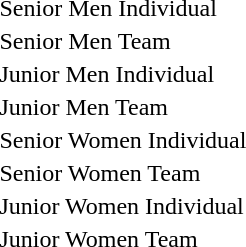<table>
<tr>
<td>Senior Men Individual</td>
<td></td>
<td></td>
<td></td>
</tr>
<tr>
<td>Senior Men Team</td>
<td></td>
<td></td>
<td></td>
</tr>
<tr>
<td>Junior Men Individual</td>
<td></td>
<td></td>
<td></td>
</tr>
<tr>
<td>Junior Men Team</td>
<td></td>
<td></td>
<td></td>
</tr>
<tr>
<td>Senior Women Individual</td>
<td></td>
<td></td>
<td></td>
</tr>
<tr>
<td>Senior Women Team</td>
<td></td>
<td></td>
<td></td>
</tr>
<tr>
<td>Junior Women Individual</td>
<td></td>
<td></td>
<td></td>
</tr>
<tr>
<td>Junior Women Team</td>
<td></td>
<td></td>
<td></td>
</tr>
</table>
